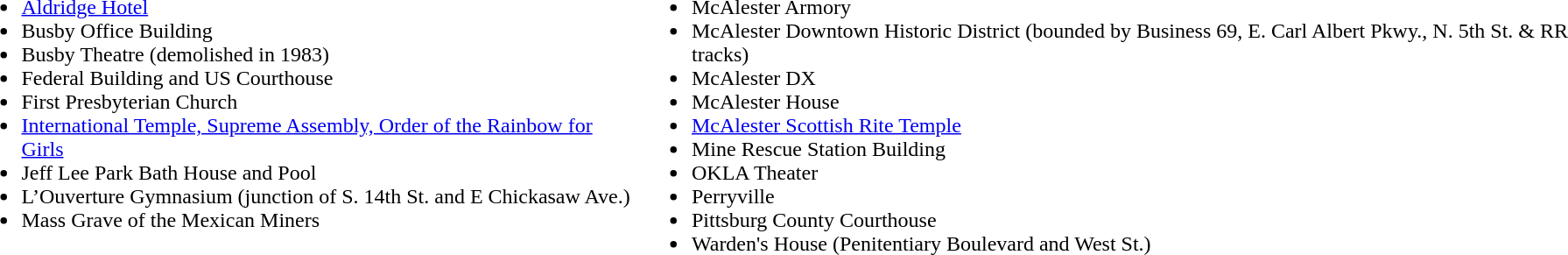<table>
<tr ---- valign="top">
<td><br><ul><li><a href='#'>Aldridge Hotel</a></li><li>Busby Office Building</li><li>Busby Theatre (demolished in 1983)</li><li>Federal Building and US Courthouse</li><li>First Presbyterian Church</li><li><a href='#'>International Temple, Supreme Assembly, Order of the Rainbow for Girls</a></li><li>Jeff Lee Park Bath House and Pool</li><li>L’Ouverture Gymnasium (junction of S. 14th St. and E Chickasaw Ave.)</li><li>Mass Grave of the Mexican Miners</li></ul></td>
<td><br><ul><li>McAlester Armory</li><li>McAlester Downtown Historic District (bounded by Business 69, E. Carl Albert Pkwy., N. 5th St. & RR tracks)</li><li>McAlester DX</li><li>McAlester House</li><li><a href='#'>McAlester Scottish Rite Temple</a></li><li>Mine Rescue Station Building</li><li>OKLA Theater</li><li>Perryville</li><li>Pittsburg County Courthouse</li><li>Warden's House (Penitentiary Boulevard and West St.)</li></ul></td>
</tr>
</table>
